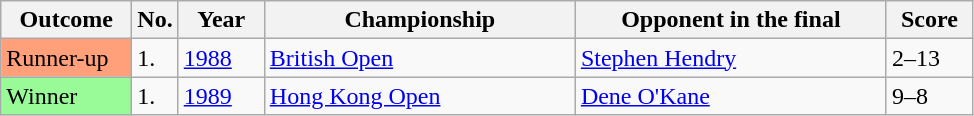<table class="sortable wikitable">
<tr>
<th width="80">Outcome</th>
<th width="20">No.</th>
<th width="50">Year</th>
<th width="200">Championship</th>
<th width="200">Opponent in the final</th>
<th width="50">Score</th>
</tr>
<tr>
<td style="background:#ffa07a;">Runner-up</td>
<td>1.</td>
<td><a href='#'>1988</a></td>
<td><a href='#'>British Open</a></td>
<td> <a href='#'>Stephen Hendry</a></td>
<td>2–13</td>
</tr>
<tr>
<td style="background:#98FB98">Winner</td>
<td>1.</td>
<td><a href='#'>1989</a></td>
<td><a href='#'>Hong Kong Open</a></td>
<td> <a href='#'>Dene O'Kane</a></td>
<td>9–8</td>
</tr>
</table>
